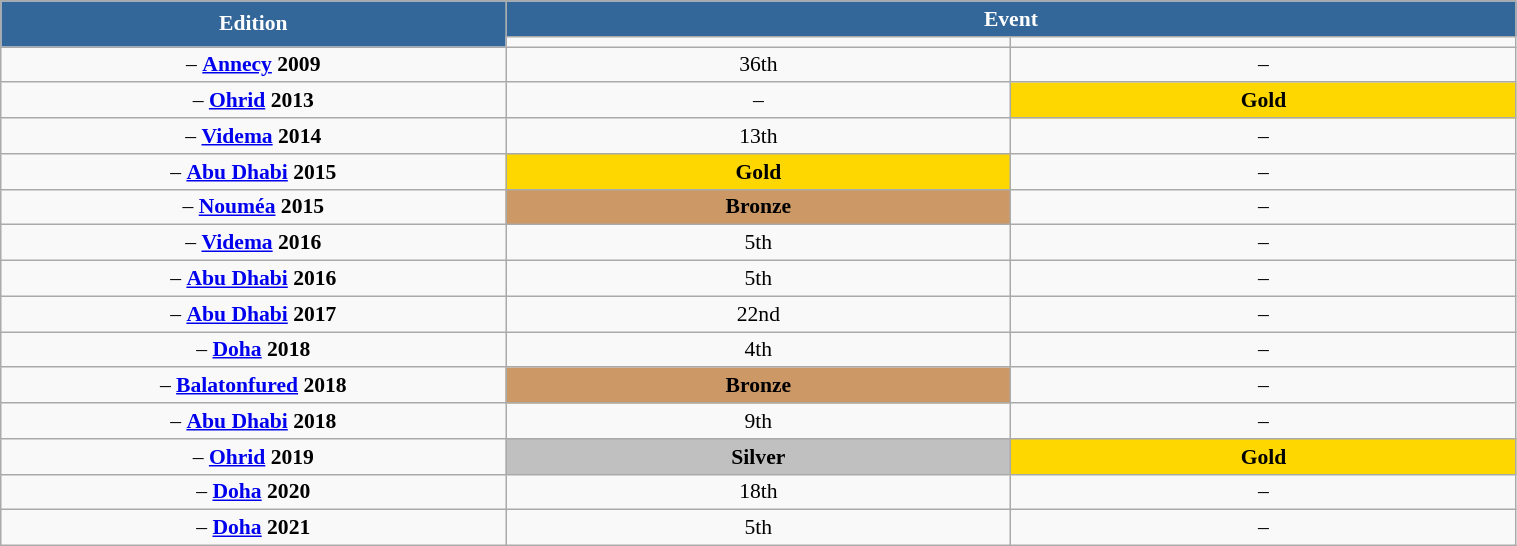<table class="wikitable centre" style="font-size:90%; text-align:center" width="80%">
<tr style="background-color:#369">
<td rowspan="2" width="33%" style="color:white"><strong>Edition</strong></td>
<td colspan="6" style="color:white"><strong>Event</strong></td>
</tr>
<tr>
<td width="33%"><strong></strong></td>
<td width="33%"><strong></strong></td>
</tr>
<tr>
<td> – <strong><a href='#'>Annecy</a> 2009</strong></td>
<td>36th <br> </td>
<td>–</td>
</tr>
<tr>
<td> – <strong><a href='#'>Ohrid</a> 2013</strong></td>
<td>–</td>
<td bgcolor="gold"> <strong>Gold</strong><br> </td>
</tr>
<tr>
<td> – <strong><a href='#'>Videma</a> 2014</strong></td>
<td>13th <br> </td>
<td>–</td>
</tr>
<tr>
<td> – <strong><a href='#'>Abu Dhabi</a> 2015</strong></td>
<td bgcolor="gold"> <strong>Gold</strong><br> </td>
<td>–</td>
</tr>
<tr>
<td> – <strong><a href='#'>Nouméa</a> 2015</strong></td>
<td bgcolor="CC9966"> <strong>Bronze</strong><br> </td>
<td>–</td>
</tr>
<tr>
<td> – <strong><a href='#'>Videma</a> 2016</strong></td>
<td>5th <br> </td>
<td>–</td>
</tr>
<tr>
<td> – <strong><a href='#'>Abu Dhabi</a> 2016</strong></td>
<td>5th <br> </td>
<td>–</td>
</tr>
<tr>
<td> – <strong><a href='#'>Abu Dhabi</a> 2017</strong></td>
<td>22nd <br> </td>
<td>–</td>
</tr>
<tr>
<td> – <strong><a href='#'>Doha</a> 2018</strong></td>
<td>4th <br> </td>
<td>–</td>
</tr>
<tr>
<td> – <strong><a href='#'>Balatonfured</a> 2018</strong></td>
<td bgcolor="CC9966"> <strong>Bronze</strong><br> </td>
<td>–</td>
</tr>
<tr>
<td> – <strong><a href='#'>Abu Dhabi</a> 2018</strong></td>
<td>9th <br> </td>
<td>–</td>
</tr>
<tr>
<td> – <strong><a href='#'>Ohrid</a> 2019</strong></td>
<td bgcolor="silver"> <strong>Silver</strong><br> </td>
<td bgcolor="gold"> <strong>Gold</strong><br> </td>
</tr>
<tr>
<td> – <strong><a href='#'>Doha</a> 2020</strong></td>
<td>18th <br> </td>
<td>–</td>
</tr>
<tr>
<td> – <strong><a href='#'>Doha</a> 2021</strong></td>
<td>5th <br> </td>
<td>–</td>
</tr>
</table>
